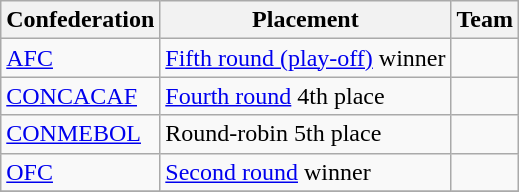<table class=wikitable>
<tr>
<th>Confederation</th>
<th>Placement</th>
<th>Team</th>
</tr>
<tr>
<td><a href='#'>AFC</a></td>
<td><a href='#'>Fifth round (play-off)</a> winner</td>
<td></td>
</tr>
<tr>
<td><a href='#'>CONCACAF</a></td>
<td><a href='#'>Fourth round</a> 4th place</td>
<td></td>
</tr>
<tr>
<td><a href='#'>CONMEBOL</a></td>
<td>Round-robin 5th place</td>
<td></td>
</tr>
<tr>
<td><a href='#'>OFC</a></td>
<td><a href='#'>Second round</a> winner</td>
<td></td>
</tr>
<tr>
</tr>
</table>
